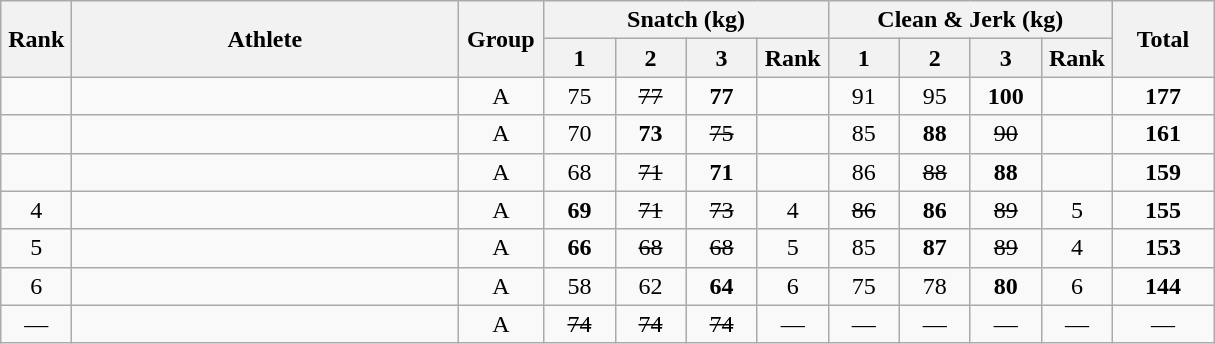<table class = "wikitable" style="text-align:center;">
<tr>
<th rowspan=2 width=40>Rank</th>
<th rowspan=2 width=250>Athlete</th>
<th rowspan=2 width=50>Group</th>
<th colspan=4>Snatch (kg)</th>
<th colspan=4>Clean & Jerk (kg)</th>
<th rowspan=2 width=60>Total</th>
</tr>
<tr>
<th width=40>1</th>
<th width=40>2</th>
<th width=40>3</th>
<th width=40>Rank</th>
<th width=40>1</th>
<th width=40>2</th>
<th width=40>3</th>
<th width=40>Rank</th>
</tr>
<tr>
<td></td>
<td align=left></td>
<td>A</td>
<td>75</td>
<td><s>77</s></td>
<td><strong>77</strong></td>
<td></td>
<td>91</td>
<td>95</td>
<td><strong>100</strong></td>
<td></td>
<td><strong>177</strong></td>
</tr>
<tr>
<td></td>
<td align=left></td>
<td>A</td>
<td>70</td>
<td><strong>73</strong></td>
<td><s>75</s></td>
<td></td>
<td>85</td>
<td><strong>88</strong></td>
<td><s>90</s></td>
<td></td>
<td><strong>161</strong></td>
</tr>
<tr>
<td></td>
<td align=left></td>
<td>A</td>
<td>68</td>
<td><s>71</s></td>
<td><strong>71</strong></td>
<td></td>
<td>86</td>
<td><s>88</s></td>
<td><strong>88</strong></td>
<td></td>
<td><strong>159</strong></td>
</tr>
<tr>
<td>4</td>
<td align=left></td>
<td>A</td>
<td><strong>69</strong></td>
<td><s>71</s></td>
<td><s>73</s></td>
<td>4</td>
<td><s>86</s></td>
<td><strong>86</strong></td>
<td><s>89</s></td>
<td>5</td>
<td><strong>155</strong></td>
</tr>
<tr>
<td>5</td>
<td align=left></td>
<td>A</td>
<td><strong>66</strong></td>
<td><s>68</s></td>
<td><s>68</s></td>
<td>5</td>
<td>85</td>
<td><strong>87</strong></td>
<td><s>89</s></td>
<td>4</td>
<td><strong>153</strong></td>
</tr>
<tr>
<td>6</td>
<td align=left></td>
<td>A</td>
<td>58</td>
<td>62</td>
<td><strong>64</strong></td>
<td>6</td>
<td>75</td>
<td>78</td>
<td><strong>80</strong></td>
<td>6</td>
<td><strong>144</strong></td>
</tr>
<tr>
<td>—</td>
<td align=left></td>
<td>A</td>
<td><s>74</s></td>
<td><s>74</s></td>
<td><s>74</s></td>
<td>—</td>
<td>—</td>
<td>—</td>
<td>—</td>
<td>—</td>
<td>—</td>
</tr>
</table>
